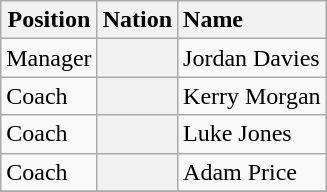<table class=wikitable>
<tr>
<th>Position</th>
<th style="text-align:centre">Nation</th>
<th style="text-align:left">Name</th>
</tr>
<tr>
<td>Manager</td>
<th></th>
<td>Jordan Davies</td>
</tr>
<tr>
<td>Coach</td>
<th></th>
<td>Kerry Morgan</td>
</tr>
<tr>
<td>Coach</td>
<th></th>
<td>Luke Jones</td>
</tr>
<tr>
<td>Coach</td>
<th></th>
<td>Adam Price</td>
</tr>
<tr>
</tr>
</table>
